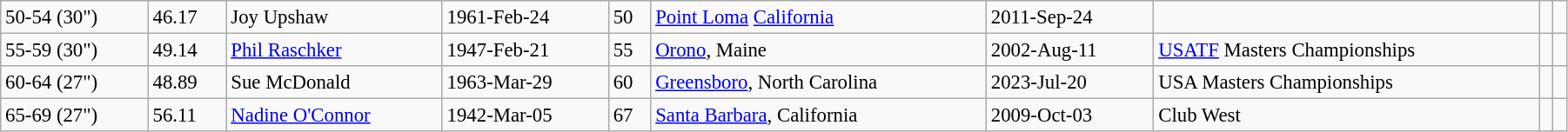<table class="wikitable" style="font-size:95%; width: 95%">
<tr>
<td>50-54 (30")</td>
<td>46.17</td>
<td>Joy Upshaw</td>
<td>1961-Feb-24</td>
<td>50</td>
<td><a href='#'>Point Loma</a> <a href='#'>California</a></td>
<td>2011-Sep-24</td>
<td></td>
<td></td>
<td></td>
</tr>
<tr>
<td>55-59 (30")</td>
<td>49.14</td>
<td><a href='#'>Phil Raschker</a></td>
<td>1947-Feb-21</td>
<td>55</td>
<td><a href='#'>Orono</a>, Maine</td>
<td>2002-Aug-11</td>
<td><a href='#'>USATF</a> Masters Championships</td>
<td></td>
<td></td>
</tr>
<tr>
<td>60-64 (27")</td>
<td>48.89</td>
<td>Sue McDonald</td>
<td>1963-Mar-29</td>
<td>60</td>
<td><a href='#'>Greensboro</a>, North Carolina</td>
<td>2023-Jul-20</td>
<td>USA Masters Championships</td>
<td></td>
<td></td>
</tr>
<tr>
<td>65-69 (27")</td>
<td>56.11</td>
<td><a href='#'>Nadine O'Connor</a></td>
<td>1942-Mar-05</td>
<td>67</td>
<td><a href='#'>Santa Barbara</a>, California</td>
<td>2009-Oct-03</td>
<td>Club West</td>
<td></td>
<td></td>
</tr>
</table>
